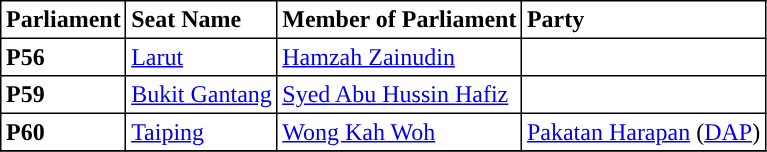<table class="toccolours sortable" border="1" cellpadding="3" style="border-collapse:collapse; text-align: left;">
<tr>
<th align="center">Parliament</th>
<th>Seat Name</th>
<th>Member of Parliament</th>
<th>Party</th>
</tr>
<tr>
<th align="left">P56</th>
<td><a href='#'>Larut</a></td>
<td><a href='#'>Hamzah Zainudin</a></td>
<td></td>
</tr>
<tr>
<th align="left">P59</th>
<td><a href='#'>Bukit Gantang</a></td>
<td><a href='#'>Syed Abu Hussin Hafiz</a></td>
<td></td>
</tr>
<tr>
<th align="left">P60</th>
<td><a href='#'>Taiping</a></td>
<td><a href='#'>Wong Kah Woh</a></td>
<td><a href='#'>Pakatan Harapan</a> (<a href='#'>DAP</a>)</td>
</tr>
<tr>
</tr>
</table>
